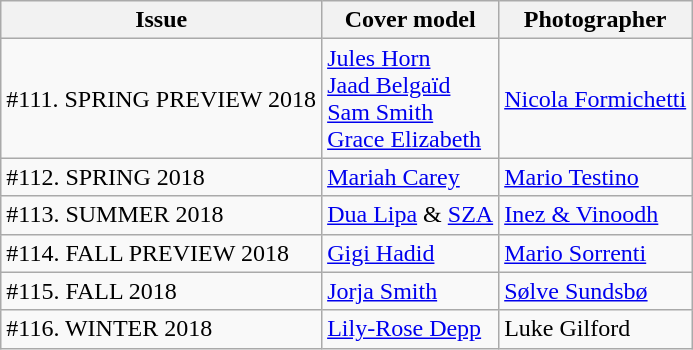<table class="sortable wikitable">
<tr>
<th>Issue</th>
<th>Cover model</th>
<th>Photographer</th>
</tr>
<tr>
<td>#111. SPRING PREVIEW 2018</td>
<td><a href='#'>Jules Horn</a><br><a href='#'>Jaad Belgaïd</a><br><a href='#'>Sam Smith</a><br> <a href='#'>Grace Elizabeth</a></td>
<td><a href='#'>Nicola Formichetti</a></td>
</tr>
<tr>
<td>#112. SPRING 2018</td>
<td><a href='#'>Mariah Carey</a></td>
<td><a href='#'>Mario Testino</a></td>
</tr>
<tr>
<td>#113. SUMMER 2018</td>
<td><a href='#'>Dua Lipa</a> & <a href='#'>SZA</a></td>
<td><a href='#'>Inez & Vinoodh</a></td>
</tr>
<tr>
<td>#114. FALL PREVIEW 2018</td>
<td><a href='#'>Gigi Hadid</a></td>
<td><a href='#'>Mario Sorrenti</a></td>
</tr>
<tr>
<td>#115. FALL 2018</td>
<td><a href='#'>Jorja Smith</a></td>
<td><a href='#'>Sølve Sundsbø</a></td>
</tr>
<tr>
<td>#116. WINTER 2018</td>
<td><a href='#'>Lily-Rose Depp</a></td>
<td>Luke Gilford</td>
</tr>
</table>
